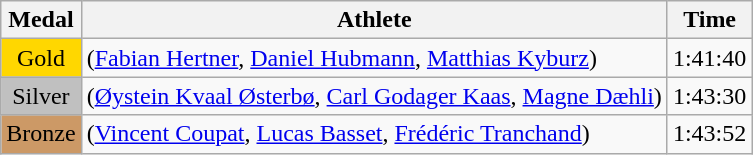<table class="wikitable">
<tr>
<th>Medal</th>
<th>Athlete</th>
<th>Time</th>
</tr>
<tr>
<td style="text-align:center;background-color:gold;">Gold</td>
<td> (<a href='#'>Fabian Hertner</a>, <a href='#'>Daniel Hubmann</a>, <a href='#'>Matthias Kyburz</a>)</td>
<td>1:41:40</td>
</tr>
<tr>
<td style="text-align:center;background-color:silver;">Silver</td>
<td> (<a href='#'>Øystein Kvaal Østerbø</a>, <a href='#'>Carl Godager Kaas</a>, <a href='#'>Magne Dæhli</a>)</td>
<td>1:43:30</td>
</tr>
<tr>
<td style="text-align:center;background-color:#CC9966;">Bronze</td>
<td> (<a href='#'>Vincent Coupat</a>, <a href='#'>Lucas Basset</a>, <a href='#'>Frédéric Tranchand</a>)</td>
<td>1:43:52</td>
</tr>
</table>
